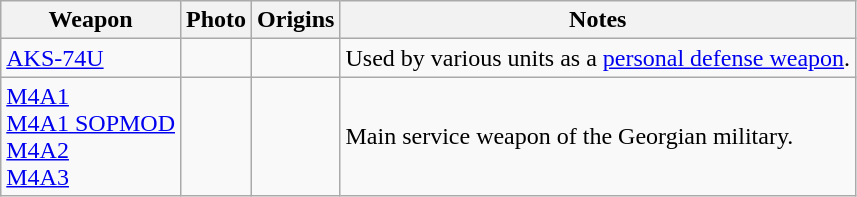<table class="wikitable">
<tr>
<th>Weapon</th>
<th>Photo</th>
<th>Origins</th>
<th>Notes</th>
</tr>
<tr>
<td><a href='#'>AKS-74U</a></td>
<td></td>
<td></td>
<td>Used by various units as a <a href='#'>personal defense weapon</a>.</td>
</tr>
<tr>
<td><a href='#'>M4A1</a><br><a href='#'>M4A1 SOPMOD</a><br><a href='#'>M4A2</a><br><a href='#'>M4A3</a></td>
<td></td>
<td></td>
<td>Main service weapon of the Georgian military.</td>
</tr>
</table>
